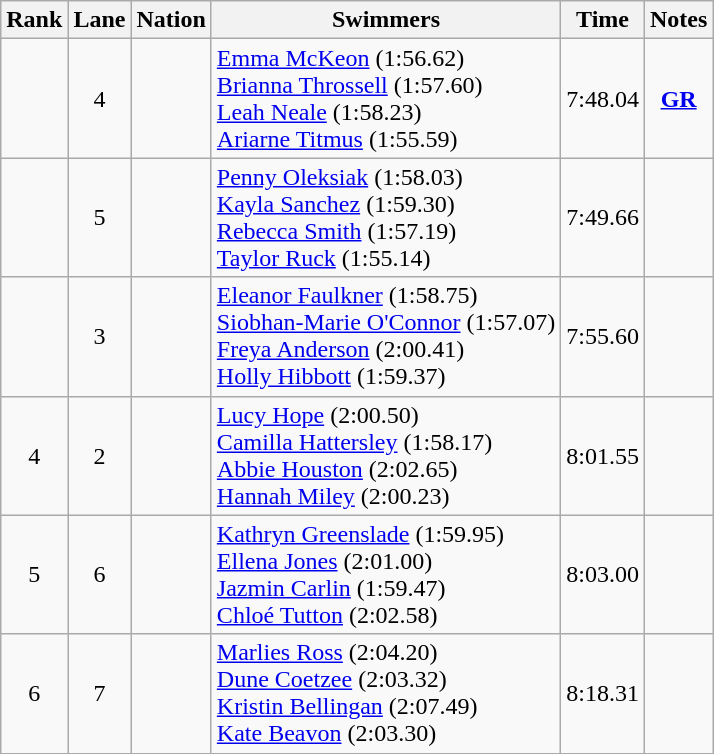<table class="wikitable sortable" style="text-align:center">
<tr>
<th>Rank</th>
<th>Lane</th>
<th>Nation</th>
<th>Swimmers</th>
<th>Time</th>
<th>Notes</th>
</tr>
<tr>
<td></td>
<td>4</td>
<td align=left></td>
<td align=left><a href='#'>Emma McKeon</a> (1:56.62)<br><a href='#'>Brianna Throssell</a> (1:57.60)<br><a href='#'>Leah Neale</a> (1:58.23)<br><a href='#'>Ariarne Titmus</a> (1:55.59)</td>
<td>7:48.04</td>
<td><strong><a href='#'>GR</a></strong></td>
</tr>
<tr>
<td></td>
<td>5</td>
<td align=left></td>
<td align=left><a href='#'>Penny Oleksiak</a> (1:58.03)<br><a href='#'>Kayla Sanchez</a> (1:59.30)<br><a href='#'>Rebecca Smith</a> (1:57.19)<br><a href='#'>Taylor Ruck</a> (1:55.14)</td>
<td>7:49.66</td>
<td></td>
</tr>
<tr>
<td></td>
<td>3</td>
<td align=left></td>
<td align=left><a href='#'>Eleanor Faulkner</a> (1:58.75)<br><a href='#'>Siobhan-Marie O'Connor</a> (1:57.07)<br><a href='#'>Freya Anderson</a> (2:00.41)<br><a href='#'>Holly Hibbott</a> (1:59.37)</td>
<td>7:55.60</td>
<td></td>
</tr>
<tr>
<td>4</td>
<td>2</td>
<td align=left></td>
<td align=left><a href='#'>Lucy Hope</a> (2:00.50)<br><a href='#'>Camilla Hattersley</a> (1:58.17)<br><a href='#'>Abbie Houston</a> (2:02.65)<br><a href='#'>Hannah Miley</a> (2:00.23)</td>
<td>8:01.55</td>
<td></td>
</tr>
<tr>
<td>5</td>
<td>6</td>
<td align=left></td>
<td align=left><a href='#'>Kathryn Greenslade</a> (1:59.95)<br><a href='#'>Ellena Jones</a> (2:01.00)<br><a href='#'>Jazmin Carlin</a> (1:59.47)<br><a href='#'>Chloé Tutton</a> (2:02.58)</td>
<td>8:03.00</td>
<td></td>
</tr>
<tr>
<td>6</td>
<td>7</td>
<td align=left></td>
<td align=left><a href='#'>Marlies Ross</a> (2:04.20)<br><a href='#'>Dune Coetzee</a> (2:03.32)<br><a href='#'>Kristin Bellingan</a> (2:07.49)<br><a href='#'>Kate Beavon</a> (2:03.30)</td>
<td>8:18.31</td>
<td></td>
</tr>
</table>
